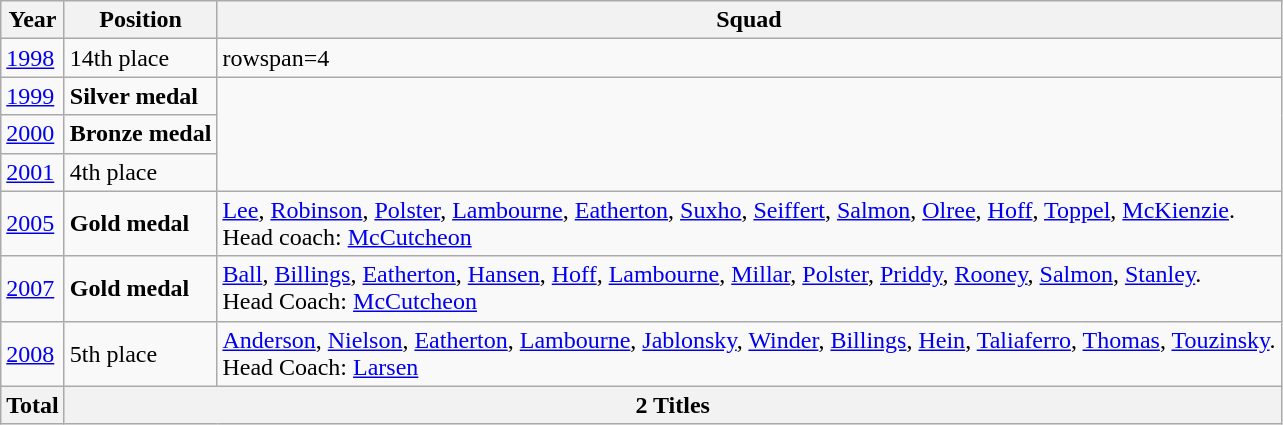<table class="wikitable" style="text-align: center;">
<tr>
<th>Year</th>
<th>Position</th>
<th>Squad</th>
</tr>
<tr style="text-align:left;">
<td><a href='#'>1998</a></td>
<td>14th place</td>
<td>rowspan=4 </td>
</tr>
<tr style="text-align:left;">
<td><a href='#'>1999</a></td>
<td> <strong>Silver medal</strong></td>
</tr>
<tr style="text-align:left;">
<td><a href='#'>2000</a></td>
<td> <strong>Bronze medal</strong></td>
</tr>
<tr style="text-align:left;">
<td><a href='#'>2001</a></td>
<td>4th place</td>
</tr>
<tr style="text-align:left;">
<td><a href='#'>2005</a></td>
<td> <strong>Gold medal</strong></td>
<td><a href='#'>Lee</a>, <a href='#'>Robinson</a>, <a href='#'>Polster</a>, <a href='#'>Lambourne</a>, <a href='#'>Eatherton</a>, <a href='#'>Suxho</a>, <a href='#'>Seiffert</a>, <a href='#'>Salmon</a>, <a href='#'>Olree</a>, <a href='#'>Hoff</a>, <a href='#'>Toppel</a>, <a href='#'>McKienzie</a>. <br>Head coach: <a href='#'>McCutcheon</a></td>
</tr>
<tr style="text-align:left;">
<td><a href='#'>2007</a></td>
<td> <strong>Gold medal</strong></td>
<td><a href='#'>Ball</a>, <a href='#'>Billings</a>, <a href='#'>Eatherton</a>, <a href='#'>Hansen</a>, <a href='#'>Hoff</a>, <a href='#'>Lambourne</a>, <a href='#'>Millar</a>, <a href='#'>Polster</a>, <a href='#'>Priddy</a>, <a href='#'>Rooney</a>, <a href='#'>Salmon</a>, <a href='#'>Stanley</a>. <br>Head Coach: <a href='#'>McCutcheon</a></td>
</tr>
<tr style="text-align:left;">
<td><a href='#'>2008</a></td>
<td>5th place</td>
<td><a href='#'>Anderson</a>, <a href='#'>Nielson</a>, <a href='#'>Eatherton</a>, <a href='#'>Lambourne</a>, <a href='#'>Jablonsky</a>, <a href='#'>Winder</a>, <a href='#'>Billings</a>, <a href='#'>Hein</a>, <a href='#'>Taliaferro</a>, <a href='#'>Thomas</a>, <a href='#'>Touzinsky</a>. <br>Head Coach: <a href='#'>Larsen</a></td>
</tr>
<tr>
<th>Total</th>
<th colspan="2">2 Titles</th>
</tr>
</table>
